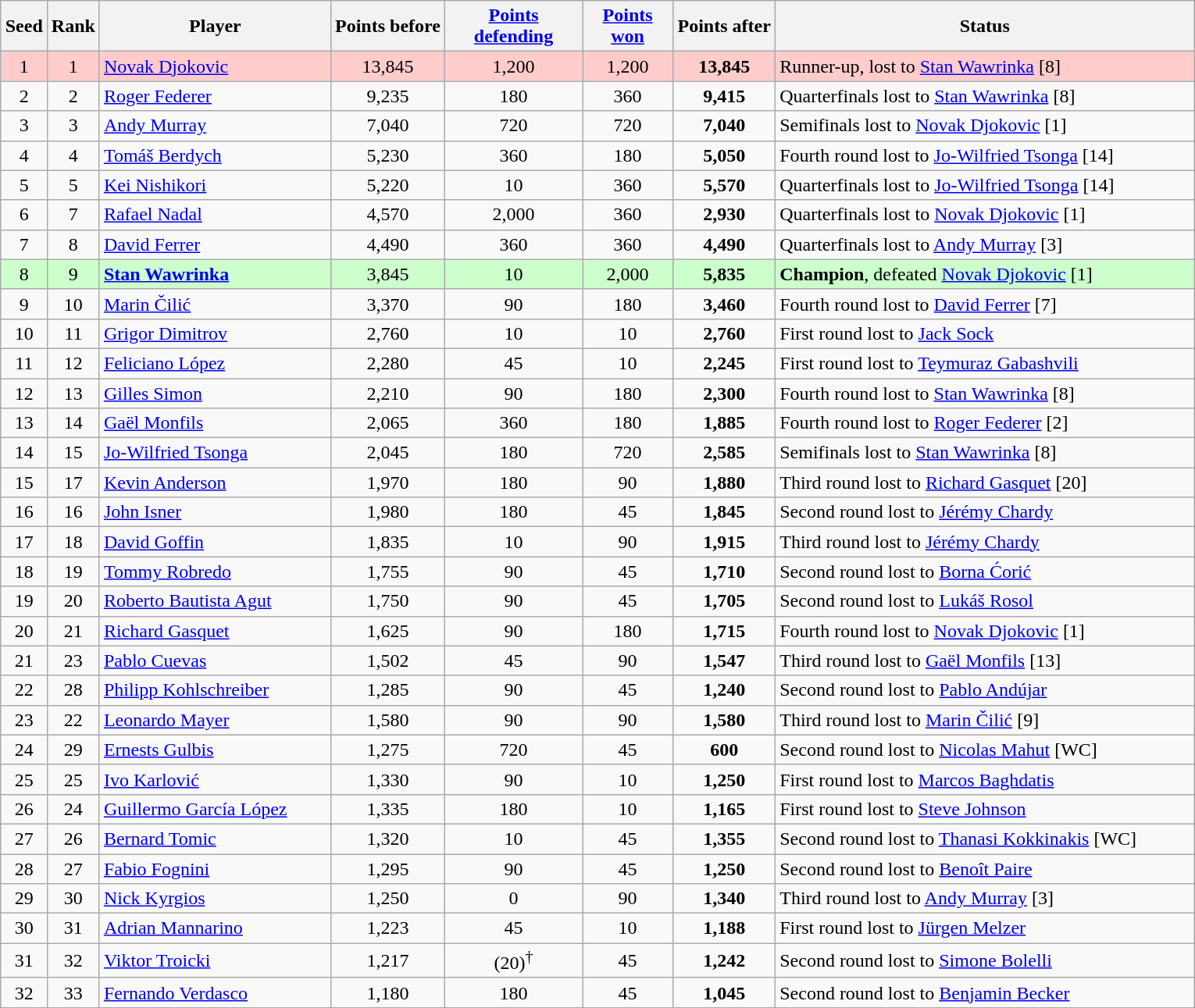<table class="wikitable sortable collapsible uncollapsed" style=margin:auto>
<tr>
<th style="width:30px;">Seed</th>
<th style="width:30px;">Rank</th>
<th style="width:190px;">Player</th>
<th style="width:90px;">Points before</th>
<th style="width:110px;"><a href='#'>Points defending</a></th>
<th style="width:70px;"><a href='#'>Points won</a></th>
<th style="width:80px;">Points after</th>
<th style="width:350px;">Status</th>
</tr>
<tr style="background:#fcc;">
<td style="text-align:center;">1</td>
<td style="text-align:center;">1</td>
<td> <a href='#'>Novak Djokovic</a></td>
<td style="text-align:center;">13,845</td>
<td style="text-align:center;">1,200</td>
<td style="text-align:center;">1,200</td>
<td style="text-align:center;"><strong>13,845</strong></td>
<td>Runner-up, lost to  <a href='#'>Stan Wawrinka</a> [8]</td>
</tr>
<tr>
<td style="text-align:center;">2</td>
<td style="text-align:center;">2</td>
<td> <a href='#'>Roger Federer</a></td>
<td style="text-align:center;">9,235</td>
<td style="text-align:center;">180</td>
<td style="text-align:center;">360</td>
<td style="text-align:center;"><strong>9,415</strong></td>
<td>Quarterfinals lost to  <a href='#'>Stan Wawrinka</a> [8]</td>
</tr>
<tr>
<td style="text-align:center;">3</td>
<td style="text-align:center;">3</td>
<td> <a href='#'>Andy Murray</a></td>
<td style="text-align:center;">7,040</td>
<td style="text-align:center;">720</td>
<td style="text-align:center;">720</td>
<td style="text-align:center;"><strong>7,040</strong></td>
<td>Semifinals lost to  <a href='#'>Novak Djokovic</a> [1]</td>
</tr>
<tr>
<td style="text-align:center;">4</td>
<td style="text-align:center;">4</td>
<td> <a href='#'>Tomáš Berdych</a></td>
<td style="text-align:center;">5,230</td>
<td style="text-align:center;">360</td>
<td style="text-align:center;">180</td>
<td style="text-align:center;"><strong>5,050</strong></td>
<td>Fourth round lost to  <a href='#'>Jo-Wilfried Tsonga</a> [14]</td>
</tr>
<tr>
<td style="text-align:center;">5</td>
<td style="text-align:center;">5</td>
<td> <a href='#'>Kei Nishikori</a></td>
<td style="text-align:center;">5,220</td>
<td style="text-align:center;">10</td>
<td style="text-align:center;">360</td>
<td style="text-align:center;"><strong>5,570</strong></td>
<td>Quarterfinals lost to  <a href='#'>Jo-Wilfried Tsonga</a> [14]</td>
</tr>
<tr>
<td style="text-align:center;">6</td>
<td style="text-align:center;">7</td>
<td> <a href='#'>Rafael Nadal</a></td>
<td style="text-align:center;">4,570</td>
<td style="text-align:center;">2,000</td>
<td style="text-align:center;">360</td>
<td style="text-align:center;"><strong>2,930</strong></td>
<td>Quarterfinals lost to  <a href='#'>Novak Djokovic</a> [1]</td>
</tr>
<tr>
<td style="text-align:center;">7</td>
<td style="text-align:center;">8</td>
<td> <a href='#'>David Ferrer</a></td>
<td style="text-align:center;">4,490</td>
<td style="text-align:center;">360</td>
<td style="text-align:center;">360</td>
<td style="text-align:center;"><strong>4,490</strong></td>
<td>Quarterfinals lost to  <a href='#'>Andy Murray</a> [3]</td>
</tr>
<tr style="background:#cfc;">
<td style="text-align:center;">8</td>
<td style="text-align:center;">9</td>
<td> <strong><a href='#'>Stan Wawrinka</a></strong></td>
<td style="text-align:center;">3,845</td>
<td style="text-align:center;">10</td>
<td style="text-align:center;">2,000</td>
<td style="text-align:center;"><strong>5,835</strong></td>
<td><strong>Champion</strong>, defeated  <a href='#'>Novak Djokovic</a> [1]</td>
</tr>
<tr>
<td style="text-align:center;">9</td>
<td style="text-align:center;">10</td>
<td> <a href='#'>Marin Čilić</a></td>
<td style="text-align:center;">3,370</td>
<td style="text-align:center;">90</td>
<td style="text-align:center;">180</td>
<td style="text-align:center;"><strong>3,460</strong></td>
<td>Fourth round lost to  <a href='#'>David Ferrer</a> [7]</td>
</tr>
<tr>
<td style="text-align:center;">10</td>
<td style="text-align:center;">11</td>
<td> <a href='#'>Grigor Dimitrov</a></td>
<td style="text-align:center;">2,760</td>
<td style="text-align:center;">10</td>
<td style="text-align:center;">10</td>
<td style="text-align:center;"><strong>2,760</strong></td>
<td>First round lost to  <a href='#'>Jack Sock</a></td>
</tr>
<tr>
<td style="text-align:center;">11</td>
<td style="text-align:center;">12</td>
<td> <a href='#'>Feliciano López</a></td>
<td style="text-align:center;">2,280</td>
<td style="text-align:center;">45</td>
<td style="text-align:center;">10</td>
<td style="text-align:center;"><strong>2,245</strong></td>
<td>First round lost to  <a href='#'>Teymuraz Gabashvili</a></td>
</tr>
<tr>
<td style="text-align:center;">12</td>
<td style="text-align:center;">13</td>
<td> <a href='#'>Gilles Simon</a></td>
<td style="text-align:center;">2,210</td>
<td style="text-align:center;">90</td>
<td style="text-align:center;">180</td>
<td style="text-align:center;"><strong>2,300</strong></td>
<td>Fourth round lost to  <a href='#'>Stan Wawrinka</a> [8]</td>
</tr>
<tr>
<td style="text-align:center;">13</td>
<td style="text-align:center;">14</td>
<td> <a href='#'>Gaël Monfils</a></td>
<td style="text-align:center;">2,065</td>
<td style="text-align:center;">360</td>
<td style="text-align:center;">180</td>
<td style="text-align:center;"><strong>1,885</strong></td>
<td>Fourth round lost to  <a href='#'>Roger Federer</a> [2]</td>
</tr>
<tr>
<td style="text-align:center;">14</td>
<td style="text-align:center;">15</td>
<td> <a href='#'>Jo-Wilfried Tsonga</a></td>
<td style="text-align:center;">2,045</td>
<td style="text-align:center;">180</td>
<td style="text-align:center;">720</td>
<td style="text-align:center;"><strong>2,585</strong></td>
<td>Semifinals lost to  <a href='#'>Stan Wawrinka</a> [8]</td>
</tr>
<tr>
<td style="text-align:center;">15</td>
<td style="text-align:center;">17</td>
<td> <a href='#'>Kevin Anderson</a></td>
<td style="text-align:center;">1,970</td>
<td style="text-align:center;">180</td>
<td style="text-align:center;">90</td>
<td style="text-align:center;"><strong>1,880</strong></td>
<td>Third round lost to  <a href='#'>Richard Gasquet</a> [20]</td>
</tr>
<tr>
<td style="text-align:center;">16</td>
<td style="text-align:center;">16</td>
<td> <a href='#'>John Isner</a></td>
<td style="text-align:center;">1,980</td>
<td style="text-align:center;">180</td>
<td style="text-align:center;">45</td>
<td style="text-align:center;"><strong>1,845</strong></td>
<td>Second round lost to  <a href='#'>Jérémy Chardy</a></td>
</tr>
<tr>
<td style="text-align:center;">17</td>
<td style="text-align:center;">18</td>
<td> <a href='#'>David Goffin</a></td>
<td style="text-align:center;">1,835</td>
<td style="text-align:center;">10</td>
<td style="text-align:center;">90</td>
<td style="text-align:center;"><strong>1,915</strong></td>
<td>Third round lost to  <a href='#'>Jérémy Chardy</a></td>
</tr>
<tr>
<td style="text-align:center;">18</td>
<td style="text-align:center;">19</td>
<td> <a href='#'>Tommy Robredo</a></td>
<td style="text-align:center;">1,755</td>
<td style="text-align:center;">90</td>
<td style="text-align:center;">45</td>
<td style="text-align:center;"><strong>1,710</strong></td>
<td>Second round lost to  <a href='#'>Borna Ćorić</a></td>
</tr>
<tr>
<td style="text-align:center;">19</td>
<td style="text-align:center;">20</td>
<td> <a href='#'>Roberto Bautista Agut</a></td>
<td style="text-align:center;">1,750</td>
<td style="text-align:center;">90</td>
<td style="text-align:center;">45</td>
<td style="text-align:center;"><strong>1,705</strong></td>
<td>Second round lost to  <a href='#'>Lukáš Rosol</a></td>
</tr>
<tr>
<td style="text-align:center;">20</td>
<td style="text-align:center;">21</td>
<td> <a href='#'>Richard Gasquet</a></td>
<td style="text-align:center;">1,625</td>
<td style="text-align:center;">90</td>
<td style="text-align:center;">180</td>
<td style="text-align:center;"><strong>1,715</strong></td>
<td>Fourth round lost to  <a href='#'>Novak Djokovic</a> [1]</td>
</tr>
<tr>
<td style="text-align:center;">21</td>
<td style="text-align:center;">23</td>
<td> <a href='#'>Pablo Cuevas</a></td>
<td style="text-align:center;">1,502</td>
<td style="text-align:center;">45</td>
<td style="text-align:center;">90</td>
<td style="text-align:center;"><strong>1,547</strong></td>
<td>Third round lost to  <a href='#'>Gaël Monfils</a> [13]</td>
</tr>
<tr>
<td style="text-align:center;">22</td>
<td style="text-align:center;">28</td>
<td> <a href='#'>Philipp Kohlschreiber</a></td>
<td style="text-align:center;">1,285</td>
<td style="text-align:center;">90</td>
<td style="text-align:center;">45</td>
<td style="text-align:center;"><strong>1,240</strong></td>
<td>Second round lost to  <a href='#'>Pablo Andújar</a></td>
</tr>
<tr>
<td style="text-align:center;">23</td>
<td style="text-align:center;">22</td>
<td> <a href='#'>Leonardo Mayer</a></td>
<td style="text-align:center;">1,580</td>
<td style="text-align:center;">90</td>
<td style="text-align:center;">90</td>
<td style="text-align:center;"><strong>1,580</strong></td>
<td>Third round lost to   <a href='#'>Marin Čilić</a> [9]</td>
</tr>
<tr>
<td style="text-align:center;">24</td>
<td style="text-align:center;">29</td>
<td> <a href='#'>Ernests Gulbis</a></td>
<td style="text-align:center;">1,275</td>
<td style="text-align:center;">720</td>
<td style="text-align:center;">45</td>
<td style="text-align:center;"><strong>600</strong></td>
<td>Second round lost to  <a href='#'>Nicolas Mahut</a> [WC]</td>
</tr>
<tr>
<td style="text-align:center;">25</td>
<td style="text-align:center;">25</td>
<td> <a href='#'>Ivo Karlović</a></td>
<td style="text-align:center;">1,330</td>
<td style="text-align:center;">90</td>
<td style="text-align:center;">10</td>
<td style="text-align:center;"><strong>1,250</strong></td>
<td>First round lost to  <a href='#'>Marcos Baghdatis</a></td>
</tr>
<tr>
<td style="text-align:center;">26</td>
<td style="text-align:center;">24</td>
<td> <a href='#'>Guillermo García López</a></td>
<td style="text-align:center;">1,335</td>
<td style="text-align:center;">180</td>
<td style="text-align:center;">10</td>
<td style="text-align:center;"><strong>1,165</strong></td>
<td>First round lost to  <a href='#'>Steve Johnson</a></td>
</tr>
<tr>
<td style="text-align:center;">27</td>
<td style="text-align:center;">26</td>
<td> <a href='#'>Bernard Tomic</a></td>
<td style="text-align:center;">1,320</td>
<td style="text-align:center;">10</td>
<td style="text-align:center;">45</td>
<td style="text-align:center;"><strong>1,355</strong></td>
<td>Second round lost to  <a href='#'>Thanasi Kokkinakis</a> [WC]</td>
</tr>
<tr>
<td style="text-align:center;">28</td>
<td style="text-align:center;">27</td>
<td> <a href='#'>Fabio Fognini</a></td>
<td style="text-align:center;">1,295</td>
<td style="text-align:center;">90</td>
<td style="text-align:center;">45</td>
<td style="text-align:center;"><strong>1,250</strong></td>
<td>Second round lost to  <a href='#'>Benoît Paire</a></td>
</tr>
<tr>
<td style="text-align:center;">29</td>
<td style="text-align:center;">30</td>
<td> <a href='#'>Nick Kyrgios</a></td>
<td style="text-align:center;">1,250</td>
<td style="text-align:center;">0</td>
<td style="text-align:center;">90</td>
<td style="text-align:center;"><strong>1,340</strong></td>
<td>Third round lost to  <a href='#'>Andy Murray</a> [3]</td>
</tr>
<tr>
<td style="text-align:center;">30</td>
<td style="text-align:center;">31</td>
<td> <a href='#'>Adrian Mannarino</a></td>
<td style="text-align:center;">1,223</td>
<td style="text-align:center;">45</td>
<td style="text-align:center;">10</td>
<td style="text-align:center;"><strong>1,188</strong></td>
<td>First round lost to  <a href='#'>Jürgen Melzer</a></td>
</tr>
<tr>
<td style="text-align:center;">31</td>
<td style="text-align:center;">32</td>
<td> <a href='#'>Viktor Troicki</a></td>
<td style="text-align:center;">1,217</td>
<td style="text-align:center;">(20)<sup>†</sup></td>
<td style="text-align:center;">45</td>
<td style="text-align:center;"><strong>1,242</strong></td>
<td>Second round lost to  <a href='#'>Simone Bolelli</a></td>
</tr>
<tr>
<td style="text-align:center;">32</td>
<td style="text-align:center;">33</td>
<td> <a href='#'>Fernando Verdasco</a></td>
<td style="text-align:center;">1,180</td>
<td style="text-align:center;">180</td>
<td style="text-align:center;">45</td>
<td style="text-align:center;"><strong>1,045</strong></td>
<td>Second round lost to  <a href='#'>Benjamin Becker</a></td>
</tr>
</table>
